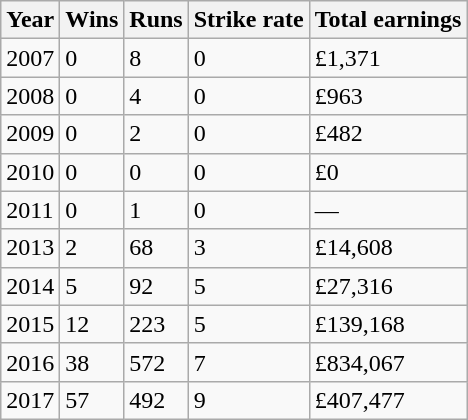<table class="wikitable">
<tr>
<th>Year</th>
<th>Wins</th>
<th>Runs</th>
<th>Strike rate</th>
<th>Total earnings</th>
</tr>
<tr>
<td>2007</td>
<td>0</td>
<td>8</td>
<td>0</td>
<td>£1,371</td>
</tr>
<tr>
<td>2008</td>
<td>0</td>
<td>4</td>
<td>0</td>
<td>£963</td>
</tr>
<tr>
<td>2009</td>
<td>0</td>
<td>2</td>
<td>0</td>
<td>£482</td>
</tr>
<tr>
<td>2010</td>
<td>0</td>
<td>0</td>
<td>0</td>
<td>£0</td>
</tr>
<tr>
<td>2011</td>
<td>0</td>
<td>1</td>
<td>0</td>
<td>—</td>
</tr>
<tr>
<td>2013</td>
<td>2</td>
<td>68</td>
<td>3</td>
<td>£14,608</td>
</tr>
<tr>
<td>2014</td>
<td>5</td>
<td>92</td>
<td>5</td>
<td>£27,316</td>
</tr>
<tr>
<td>2015</td>
<td>12</td>
<td>223</td>
<td>5</td>
<td>£139,168</td>
</tr>
<tr>
<td>2016</td>
<td>38</td>
<td>572</td>
<td>7</td>
<td>£834,067</td>
</tr>
<tr>
<td>2017</td>
<td>57</td>
<td>492</td>
<td>9</td>
<td>£407,477</td>
</tr>
</table>
